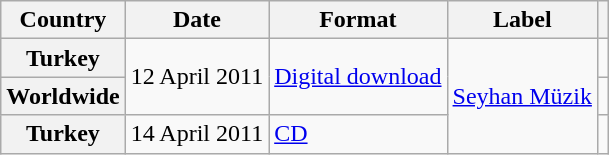<table class="wikitable plainrowheaders">
<tr>
<th scope="col">Country</th>
<th scope="col">Date</th>
<th scope="col">Format</th>
<th scope="col">Label</th>
<th scope="col"></th>
</tr>
<tr>
<th scope="row">Turkey</th>
<td rowspan="2">12 April 2011</td>
<td rowspan="2"><a href='#'>Digital download</a></td>
<td rowspan="3"><a href='#'>Seyhan Müzik</a></td>
<td align="center"></td>
</tr>
<tr>
<th scope="row">Worldwide</th>
<td align="center"></td>
</tr>
<tr>
<th scope="row">Turkey</th>
<td>14 April 2011</td>
<td><a href='#'>CD</a></td>
<td align="center"></td>
</tr>
</table>
